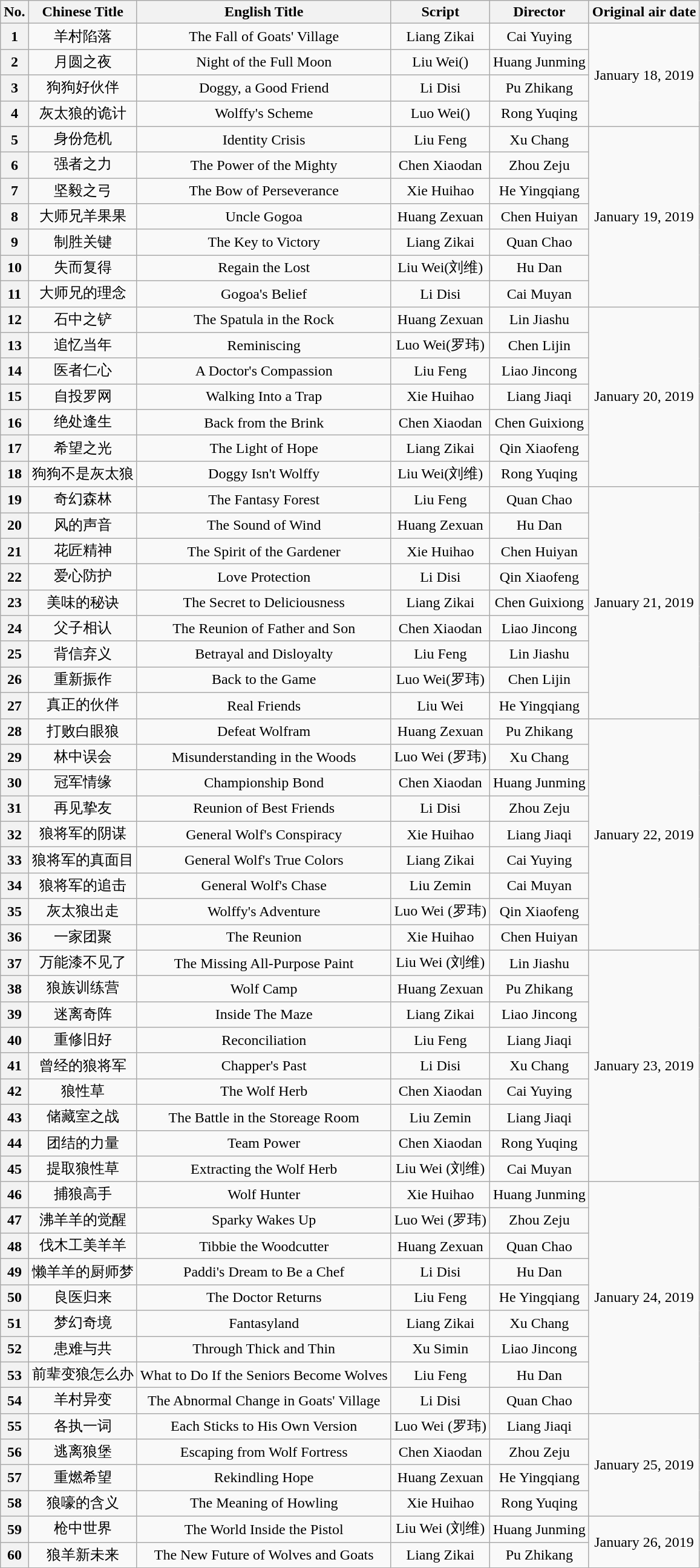<table class="wikitable" style="text-align:center;">
<tr>
<th>No.</th>
<th>Chinese Title</th>
<th>English Title</th>
<th>Script</th>
<th>Director</th>
<th>Original air date</th>
</tr>
<tr>
<th>1</th>
<td>羊村陷落</td>
<td>The Fall of Goats' Village</td>
<td>Liang Zikai</td>
<td>Cai Yuying</td>
<td rowspan="4">January 18, 2019</td>
</tr>
<tr>
<th>2</th>
<td>月圆之夜</td>
<td>Night of the Full Moon</td>
<td>Liu Wei()</td>
<td>Huang Junming</td>
</tr>
<tr>
<th>3</th>
<td>狗狗好伙伴</td>
<td>Doggy, a Good Friend</td>
<td>Li Disi</td>
<td>Pu Zhikang</td>
</tr>
<tr>
<th>4</th>
<td>灰太狼的诡计</td>
<td>Wolffy's Scheme</td>
<td>Luo Wei()</td>
<td>Rong Yuqing</td>
</tr>
<tr>
<th>5</th>
<td>身份危机</td>
<td>Identity Crisis</td>
<td>Liu Feng</td>
<td>Xu Chang</td>
<td rowspan="7">January 19, 2019</td>
</tr>
<tr>
<th>6</th>
<td>强者之力</td>
<td>The Power of the Mighty</td>
<td>Chen Xiaodan</td>
<td>Zhou Zeju</td>
</tr>
<tr>
<th>7</th>
<td>坚毅之弓</td>
<td>The Bow of Perseverance</td>
<td>Xie Huihao</td>
<td>He Yingqiang</td>
</tr>
<tr>
<th>8</th>
<td>大师兄羊果果</td>
<td>Uncle Gogoa</td>
<td>Huang Zexuan</td>
<td>Chen Huiyan</td>
</tr>
<tr>
<th>9</th>
<td>制胜关键</td>
<td>The Key to Victory</td>
<td>Liang Zikai</td>
<td>Quan Chao</td>
</tr>
<tr>
<th>10</th>
<td>失而复得</td>
<td>Regain the Lost</td>
<td>Liu Wei(刘维)</td>
<td>Hu Dan</td>
</tr>
<tr>
<th>11</th>
<td>大师兄的理念</td>
<td>Gogoa's Belief</td>
<td>Li Disi</td>
<td>Cai Muyan</td>
</tr>
<tr>
<th>12</th>
<td>石中之铲</td>
<td>The Spatula in the Rock</td>
<td>Huang Zexuan</td>
<td>Lin Jiashu</td>
<td rowspan="7">January 20, 2019</td>
</tr>
<tr>
<th>13</th>
<td>追忆当年</td>
<td>Reminiscing</td>
<td>Luo Wei(罗玮)</td>
<td>Chen Lijin</td>
</tr>
<tr>
<th>14</th>
<td>医者仁心</td>
<td>A Doctor's Compassion</td>
<td>Liu Feng</td>
<td>Liao Jincong</td>
</tr>
<tr>
<th>15</th>
<td>自投罗网</td>
<td>Walking Into a Trap</td>
<td>Xie Huihao</td>
<td>Liang Jiaqi</td>
</tr>
<tr>
<th>16</th>
<td>绝处逢生</td>
<td>Back from the Brink</td>
<td>Chen Xiaodan</td>
<td>Chen Guixiong</td>
</tr>
<tr>
<th>17</th>
<td>希望之光</td>
<td>The Light of Hope</td>
<td>Liang Zikai</td>
<td>Qin Xiaofeng</td>
</tr>
<tr>
<th>18</th>
<td>狗狗不是灰太狼</td>
<td>Doggy Isn't Wolffy</td>
<td>Liu Wei(刘维)</td>
<td>Rong Yuqing</td>
</tr>
<tr>
<th>19</th>
<td>奇幻森林</td>
<td>The Fantasy Forest</td>
<td>Liu Feng</td>
<td>Quan Chao</td>
<td rowspan="9">January 21, 2019</td>
</tr>
<tr>
<th>20</th>
<td>风的声音</td>
<td>The Sound of Wind</td>
<td>Huang Zexuan</td>
<td>Hu Dan</td>
</tr>
<tr>
<th>21</th>
<td>花匠精神</td>
<td>The Spirit of the Gardener</td>
<td>Xie Huihao</td>
<td>Chen Huiyan</td>
</tr>
<tr>
<th>22</th>
<td>爱心防护</td>
<td>Love Protection</td>
<td>Li Disi</td>
<td>Qin Xiaofeng</td>
</tr>
<tr>
<th>23</th>
<td>美味的秘诀</td>
<td>The Secret to Deliciousness</td>
<td>Liang Zikai</td>
<td>Chen Guixiong</td>
</tr>
<tr>
<th>24</th>
<td>父子相认</td>
<td>The Reunion of Father and Son</td>
<td>Chen Xiaodan</td>
<td>Liao Jincong</td>
</tr>
<tr>
<th>25</th>
<td>背信弃义</td>
<td>Betrayal and Disloyalty</td>
<td>Liu Feng</td>
<td>Lin Jiashu</td>
</tr>
<tr>
<th>26</th>
<td>重新振作</td>
<td>Back to the Game</td>
<td>Luo Wei(罗玮)</td>
<td>Chen Lijin</td>
</tr>
<tr>
<th>27</th>
<td>真正的伙伴</td>
<td>Real Friends</td>
<td>Liu Wei</td>
<td>He Yingqiang</td>
</tr>
<tr>
<th>28</th>
<td>打败白眼狼</td>
<td>Defeat Wolfram</td>
<td>Huang Zexuan</td>
<td>Pu Zhikang</td>
<td rowspan="9">January 22, 2019</td>
</tr>
<tr>
<th>29</th>
<td>林中误会</td>
<td>Misunderstanding in the Woods</td>
<td>Luo Wei (罗玮)</td>
<td>Xu Chang</td>
</tr>
<tr>
<th>30</th>
<td>冠军情缘</td>
<td>Championship Bond</td>
<td>Chen Xiaodan</td>
<td>Huang Junming</td>
</tr>
<tr>
<th>31</th>
<td>再见挚友</td>
<td>Reunion of Best Friends</td>
<td>Li Disi</td>
<td>Zhou Zeju</td>
</tr>
<tr>
<th>32</th>
<td>狼将军的阴谋</td>
<td>General Wolf's Conspiracy</td>
<td>Xie Huihao</td>
<td>Liang Jiaqi</td>
</tr>
<tr>
<th>33</th>
<td>狼将军的真面目</td>
<td>General Wolf's True Colors</td>
<td>Liang Zikai</td>
<td>Cai Yuying</td>
</tr>
<tr>
<th>34</th>
<td>狼将军的追击</td>
<td>General Wolf's Chase</td>
<td>Liu Zemin</td>
<td>Cai Muyan</td>
</tr>
<tr>
<th>35</th>
<td>灰太狼出走</td>
<td>Wolffy's Adventure</td>
<td>Luo Wei (罗玮)</td>
<td>Qin Xiaofeng</td>
</tr>
<tr>
<th>36</th>
<td>一家团聚</td>
<td>The Reunion</td>
<td>Xie Huihao</td>
<td>Chen Huiyan</td>
</tr>
<tr>
<th>37</th>
<td>万能漆不见了</td>
<td>The Missing All-Purpose Paint</td>
<td>Liu Wei (刘维)</td>
<td>Lin Jiashu</td>
<td rowspan="9">January 23, 2019</td>
</tr>
<tr>
<th>38</th>
<td>狼族训练营</td>
<td>Wolf Camp</td>
<td>Huang Zexuan</td>
<td>Pu Zhikang</td>
</tr>
<tr>
<th>39</th>
<td>迷离奇阵</td>
<td>Inside The Maze</td>
<td>Liang Zikai</td>
<td>Liao Jincong</td>
</tr>
<tr>
<th>40</th>
<td>重修旧好</td>
<td>Reconciliation</td>
<td>Liu Feng</td>
<td>Liang Jiaqi</td>
</tr>
<tr>
<th>41</th>
<td>曾经的狼将军</td>
<td>Chapper's Past</td>
<td>Li Disi</td>
<td>Xu Chang</td>
</tr>
<tr>
<th>42</th>
<td>狼性草</td>
<td>The Wolf Herb</td>
<td>Chen Xiaodan</td>
<td>Cai Yuying</td>
</tr>
<tr>
<th>43</th>
<td>储藏室之战</td>
<td>The Battle in the Storeage Room</td>
<td>Liu Zemin</td>
<td>Liang Jiaqi</td>
</tr>
<tr>
<th>44</th>
<td>团结的力量</td>
<td>Team Power</td>
<td>Chen Xiaodan</td>
<td>Rong Yuqing</td>
</tr>
<tr>
<th>45</th>
<td>提取狼性草</td>
<td>Extracting the Wolf Herb</td>
<td>Liu Wei (刘维)</td>
<td>Cai Muyan</td>
</tr>
<tr>
<th>46</th>
<td>捕狼高手</td>
<td>Wolf Hunter</td>
<td>Xie Huihao</td>
<td>Huang Junming</td>
<td rowspan="9">January 24, 2019</td>
</tr>
<tr>
<th>47</th>
<td>沸羊羊的觉醒</td>
<td>Sparky Wakes Up</td>
<td>Luo Wei (罗玮)</td>
<td>Zhou Zeju</td>
</tr>
<tr>
<th>48</th>
<td>伐木工美羊羊</td>
<td>Tibbie the Woodcutter</td>
<td>Huang Zexuan</td>
<td>Quan Chao</td>
</tr>
<tr>
<th>49</th>
<td>懒羊羊的厨师梦</td>
<td>Paddi's Dream to Be a Chef</td>
<td>Li Disi</td>
<td>Hu Dan</td>
</tr>
<tr>
<th>50</th>
<td>良医归来</td>
<td>The Doctor Returns</td>
<td>Liu Feng</td>
<td>He Yingqiang</td>
</tr>
<tr>
<th>51</th>
<td>梦幻奇境</td>
<td>Fantasyland</td>
<td>Liang Zikai</td>
<td>Xu Chang</td>
</tr>
<tr>
<th>52</th>
<td>患难与共</td>
<td>Through Thick and Thin</td>
<td>Xu Simin</td>
<td>Liao Jincong</td>
</tr>
<tr>
<th>53</th>
<td>前辈变狼怎么办</td>
<td>What to Do If the Seniors Become Wolves</td>
<td>Liu Feng</td>
<td>Hu Dan</td>
</tr>
<tr>
<th>54</th>
<td>羊村异变</td>
<td>The Abnormal Change in Goats' Village</td>
<td>Li Disi</td>
<td>Quan Chao</td>
</tr>
<tr>
<th>55</th>
<td>各执一词</td>
<td>Each Sticks to His Own Version</td>
<td>Luo Wei (罗玮)</td>
<td>Liang Jiaqi</td>
<td rowspan="4">January 25, 2019</td>
</tr>
<tr>
<th>56</th>
<td>逃离狼堡</td>
<td>Escaping from Wolf Fortress</td>
<td>Chen Xiaodan</td>
<td>Zhou Zeju</td>
</tr>
<tr>
<th>57</th>
<td>重燃希望</td>
<td>Rekindling Hope</td>
<td>Huang Zexuan</td>
<td>He Yingqiang</td>
</tr>
<tr>
<th>58</th>
<td>狼嚎的含义</td>
<td>The Meaning of Howling</td>
<td>Xie Huihao</td>
<td>Rong Yuqing</td>
</tr>
<tr>
<th>59</th>
<td>枪中世界</td>
<td>The World Inside the Pistol</td>
<td>Liu Wei (刘维)</td>
<td>Huang Junming</td>
<td rowspan="2">January 26, 2019</td>
</tr>
<tr>
<th>60</th>
<td>狼羊新未来</td>
<td>The New Future of Wolves and Goats</td>
<td>Liang Zikai</td>
<td>Pu Zhikang</td>
</tr>
</table>
